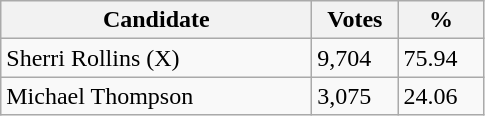<table class="wikitable">
<tr>
<th bgcolor="#DDDDFF" width="200px">Candidate</th>
<th bgcolor="#DDDDFF" width="50px">Votes</th>
<th bgcolor="#DDDDFF" width="50px">%</th>
</tr>
<tr>
<td>Sherri Rollins (X)</td>
<td>9,704</td>
<td>75.94</td>
</tr>
<tr>
<td>Michael Thompson</td>
<td>3,075</td>
<td>24.06</td>
</tr>
</table>
